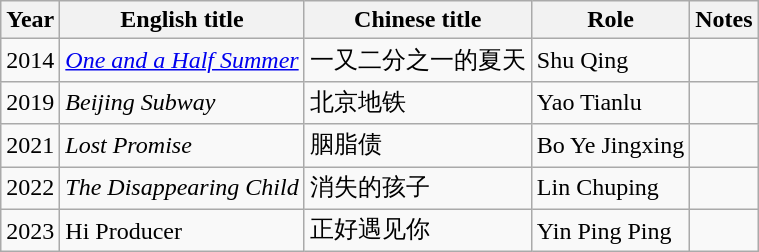<table class="wikitable">
<tr>
<th>Year</th>
<th>English title</th>
<th>Chinese title</th>
<th>Role</th>
<th>Notes</th>
</tr>
<tr>
<td>2014</td>
<td><em><a href='#'>One and a Half Summer</a></em></td>
<td>一又二分之一的夏天</td>
<td>Shu Qing</td>
<td></td>
</tr>
<tr>
<td>2019</td>
<td><em>Beijing Subway</em></td>
<td>北京地铁</td>
<td>Yao Tianlu</td>
<td></td>
</tr>
<tr>
<td>2021</td>
<td><em>Lost Promise</em></td>
<td>胭脂债</td>
<td>Bo Ye Jingxing</td>
<td></td>
</tr>
<tr>
<td>2022</td>
<td><em>The Disappearing Child</em></td>
<td>消失的孩子</td>
<td>Lin Chuping</td>
<td></td>
</tr>
<tr>
<td>2023</td>
<td>Hi Producer</td>
<td>正好遇见你</td>
<td>Yin Ping Ping</td>
<td></td>
</tr>
</table>
